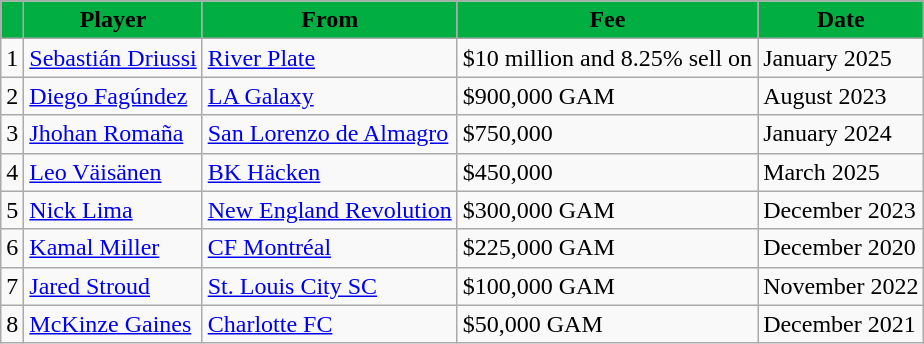<table class="wikitable">
<tr>
<th style="background:#00AE42; color:#000000"></th>
<th style="background:#00AE42; color:#000000">Player</th>
<th style="background:#00AE42; color:#000000">From</th>
<th style="background:#00AE42; color:#000000">Fee</th>
<th style="background:#00AE42; color:#000000">Date</th>
</tr>
<tr>
<td>1</td>
<td> <a href='#'>Sebastián Driussi</a></td>
<td> <a href='#'>River Plate</a></td>
<td>$10 million and 8.25% sell on</td>
<td>January 2025</td>
</tr>
<tr>
<td>2</td>
<td> <a href='#'>Diego Fagúndez</a></td>
<td> <a href='#'>LA Galaxy</a></td>
<td>$900,000 GAM</td>
<td>August 2023</td>
</tr>
<tr>
<td>3</td>
<td> <a href='#'>Jhohan Romaña</a></td>
<td> <a href='#'>San Lorenzo de Almagro</a></td>
<td>$750,000</td>
<td>January 2024</td>
</tr>
<tr>
<td>4</td>
<td> <a href='#'>Leo Väisänen</a></td>
<td> <a href='#'>BK Häcken</a></td>
<td>$450,000</td>
<td>March 2025</td>
</tr>
<tr>
<td>5</td>
<td> <a href='#'>Nick Lima</a></td>
<td> <a href='#'>New England Revolution</a></td>
<td>$300,000 GAM</td>
<td>December 2023</td>
</tr>
<tr>
<td>6</td>
<td> <a href='#'>Kamal Miller</a></td>
<td> <a href='#'>CF Montréal</a></td>
<td>$225,000 GAM</td>
<td>December 2020</td>
</tr>
<tr>
<td>7</td>
<td> <a href='#'>Jared Stroud</a></td>
<td> <a href='#'>St. Louis City SC</a></td>
<td>$100,000 GAM</td>
<td>November 2022</td>
</tr>
<tr>
<td>8</td>
<td> <a href='#'>McKinze Gaines</a></td>
<td> <a href='#'>Charlotte FC</a></td>
<td>$50,000 GAM</td>
<td>December 2021</td>
</tr>
</table>
